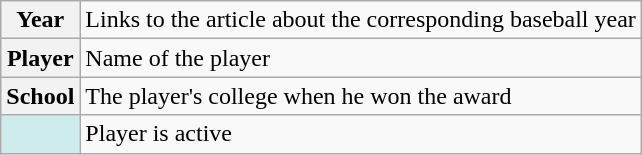<table class="wikitable plainrowheaders">
<tr>
<th scope="row" style="text-align:center"><strong>Year</strong></th>
<td>Links to the article about the corresponding baseball year</td>
</tr>
<tr>
<th scope="row" style="text-align:center"><strong>Player</strong></th>
<td>Name of the player</td>
</tr>
<tr>
<th scope="row" style="text-align:center"><strong>School</strong></th>
<td>The player's college when he won the award</td>
</tr>
<tr>
<th scope="row" style="text-align:center; background:#cfecec;"></th>
<td>Player is active</td>
</tr>
</table>
